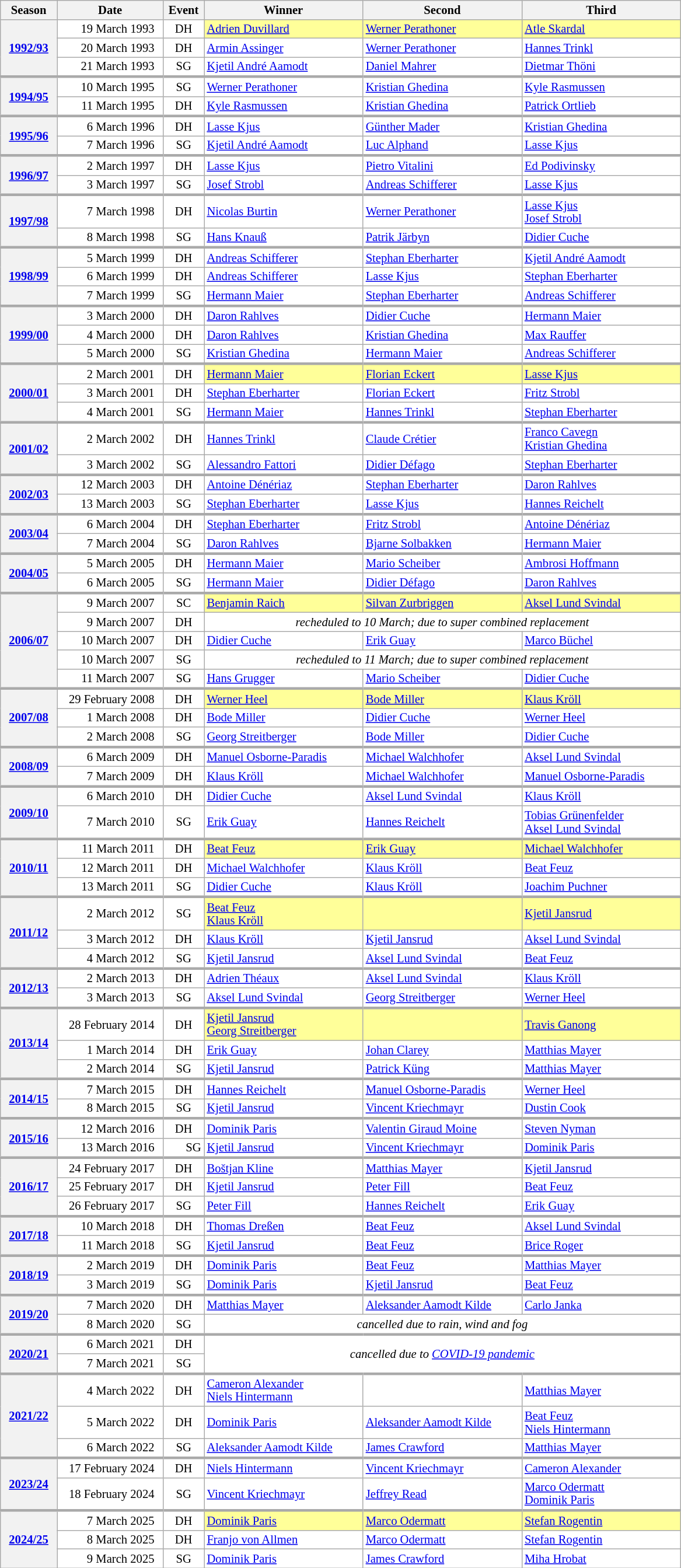<table class="wikitable plainrowheaders" style="background:#fff; font-size:86%; line-height:15px; border:grey solid 1px; border-collapse:collapse;">
<tr>
<th width=58>Season</th>
<th width=115>Date</th>
<th width=40>Event</th>
<th width=175>Winner</th>
<th width=175>Second</th>
<th width=175>Third</th>
</tr>
<tr>
<th rowspan=3><a href='#'>1992/93</a></th>
<td align=right>19 March 1993  </td>
<td align=center>DH</td>
<td bgcolor=#FFFF99> <a href='#'>Adrien Duvillard</a></td>
<td bgcolor=#FFFF99> <a href='#'>Werner Perathoner</a></td>
<td bgcolor=#FFFF99> <a href='#'>Atle Skardal</a></td>
</tr>
<tr>
<td align=right>20 March 1993  </td>
<td align=center>DH</td>
<td> <a href='#'>Armin Assinger</a></td>
<td> <a href='#'>Werner Perathoner</a></td>
<td> <a href='#'>Hannes Trinkl</a></td>
</tr>
<tr>
<td align=right>21 March 1993  </td>
<td align=center>SG</td>
<td> <a href='#'>Kjetil André Aamodt</a></td>
<td> <a href='#'>Daniel Mahrer</a></td>
<td> <a href='#'>Dietmar Thöni</a></td>
</tr>
<tr>
<th rowspan=2 style="border-top-width:3px"><a href='#'>1994/95</a></th>
<td align=right style="border-top-width:3px">10 March 1995  </td>
<td align=center style="border-top-width:3px">SG</td>
<td style="border-top-width:3px"> <a href='#'>Werner Perathoner</a></td>
<td style="border-top-width:3px"> <a href='#'>Kristian Ghedina</a></td>
<td style="border-top-width:3px"> <a href='#'>Kyle Rasmussen</a></td>
</tr>
<tr>
<td align=right>11 March 1995  </td>
<td align=center>DH</td>
<td> <a href='#'>Kyle Rasmussen</a></td>
<td> <a href='#'>Kristian Ghedina</a></td>
<td> <a href='#'>Patrick Ortlieb</a></td>
</tr>
<tr>
<th rowspan=2 style="border-top-width:3px"><a href='#'>1995/96</a></th>
<td align=right style="border-top-width:3px">6 March 1996  </td>
<td align=center style="border-top-width:3px">DH</td>
<td style="border-top-width:3px"> <a href='#'>Lasse Kjus</a></td>
<td style="border-top-width:3px"> <a href='#'>Günther Mader</a></td>
<td style="border-top-width:3px"> <a href='#'>Kristian Ghedina</a></td>
</tr>
<tr>
<td align=right>7 March 1996  </td>
<td align=center>SG</td>
<td> <a href='#'>Kjetil André Aamodt</a></td>
<td> <a href='#'>Luc Alphand</a></td>
<td> <a href='#'>Lasse Kjus</a></td>
</tr>
<tr>
<th rowspan=2 style="border-top-width:3px"><a href='#'>1996/97</a></th>
<td align=right style="border-top-width:3px">2 March 1997  </td>
<td align=center style="border-top-width:3px">DH</td>
<td style="border-top-width:3px"> <a href='#'>Lasse Kjus</a></td>
<td style="border-top-width:3px"> <a href='#'>Pietro Vitalini</a></td>
<td style="border-top-width:3px"> <a href='#'>Ed Podivinsky</a></td>
</tr>
<tr>
<td align=right>3 March 1997  </td>
<td align=center>SG</td>
<td> <a href='#'>Josef Strobl</a></td>
<td> <a href='#'>Andreas Schifferer</a></td>
<td> <a href='#'>Lasse Kjus</a></td>
</tr>
<tr>
<th rowspan=2 style="border-top-width:3px"><a href='#'>1997/98</a></th>
<td align=right style="border-top-width:3px">7 March 1998  </td>
<td align=center style="border-top-width:3px">DH</td>
<td style="border-top-width:3px"> <a href='#'>Nicolas Burtin</a></td>
<td style="border-top-width:3px"> <a href='#'>Werner Perathoner</a></td>
<td style="border-top-width:3px"> <a href='#'>Lasse Kjus</a><br> <a href='#'>Josef Strobl</a></td>
</tr>
<tr>
<td align=right>8 March 1998  </td>
<td align=center>SG</td>
<td> <a href='#'>Hans Knauß</a></td>
<td> <a href='#'>Patrik Järbyn</a></td>
<td> <a href='#'>Didier Cuche</a></td>
</tr>
<tr>
<th rowspan=3 style="border-top-width:3px"><a href='#'>1998/99</a></th>
<td align=right style="border-top-width:3px">5 March 1999  </td>
<td align=center style="border-top-width:3px">DH</td>
<td style="border-top-width:3px"> <a href='#'>Andreas Schifferer</a></td>
<td style="border-top-width:3px"> <a href='#'>Stephan Eberharter</a></td>
<td style="border-top-width:3px"> <a href='#'>Kjetil André Aamodt</a></td>
</tr>
<tr>
<td align=right>6 March 1999  </td>
<td align=center>DH</td>
<td> <a href='#'>Andreas Schifferer</a></td>
<td> <a href='#'>Lasse Kjus</a></td>
<td> <a href='#'>Stephan Eberharter</a></td>
</tr>
<tr>
<td align=right>7 March 1999  </td>
<td align=center>SG</td>
<td> <a href='#'>Hermann Maier</a></td>
<td> <a href='#'>Stephan Eberharter</a></td>
<td> <a href='#'>Andreas Schifferer</a></td>
</tr>
<tr>
<th rowspan=3 style="border-top-width:3px"><a href='#'>1999/00</a></th>
<td align=right style="border-top-width:3px">3 March 2000  </td>
<td align=center style="border-top-width:3px">DH</td>
<td style="border-top-width:3px"> <a href='#'>Daron Rahlves</a></td>
<td style="border-top-width:3px"> <a href='#'>Didier Cuche</a></td>
<td style="border-top-width:3px"> <a href='#'>Hermann Maier</a></td>
</tr>
<tr>
<td align=right>4 March 2000  </td>
<td align=center>DH</td>
<td> <a href='#'>Daron Rahlves</a></td>
<td> <a href='#'>Kristian Ghedina</a></td>
<td> <a href='#'>Max Rauffer</a></td>
</tr>
<tr>
<td align=right>5 March 2000  </td>
<td align=center>SG</td>
<td> <a href='#'>Kristian Ghedina</a></td>
<td> <a href='#'>Hermann Maier</a></td>
<td> <a href='#'>Andreas Schifferer</a></td>
</tr>
<tr>
<th rowspan=3 style="border-top-width:3px"><a href='#'>2000/01</a></th>
<td align=right style="border-top-width:3px">2 March 2001  </td>
<td align=center style="border-top-width:3px">DH</td>
<td style="border-top-width:3px" bgcolor=#FFFF99> <a href='#'>Hermann Maier</a></td>
<td style="border-top-width:3px" bgcolor=#FFFF99> <a href='#'>Florian Eckert</a></td>
<td style="border-top-width:3px" bgcolor=#FFFF99> <a href='#'>Lasse Kjus</a></td>
</tr>
<tr>
<td align=right>3 March 2001  </td>
<td align=center>DH</td>
<td> <a href='#'>Stephan Eberharter</a></td>
<td> <a href='#'>Florian Eckert</a></td>
<td> <a href='#'>Fritz Strobl</a></td>
</tr>
<tr>
<td align=right>4 March 2001  </td>
<td align=center>SG</td>
<td> <a href='#'>Hermann Maier</a></td>
<td> <a href='#'>Hannes Trinkl</a></td>
<td> <a href='#'>Stephan Eberharter</a></td>
</tr>
<tr>
<th rowspan=2 style="border-top-width:3px"><a href='#'>2001/02</a></th>
<td align=right style="border-top-width:3px">2 March 2002  </td>
<td align=center style="border-top-width:3px">DH</td>
<td style="border-top-width:3px"> <a href='#'>Hannes Trinkl</a></td>
<td style="border-top-width:3px"> <a href='#'>Claude Crétier</a></td>
<td style="border-top-width:3px"> <a href='#'>Franco Cavegn</a><br> <a href='#'>Kristian Ghedina</a></td>
</tr>
<tr>
<td align=right>3 March 2002  </td>
<td align=center>SG</td>
<td> <a href='#'>Alessandro Fattori</a></td>
<td> <a href='#'>Didier Défago</a></td>
<td> <a href='#'>Stephan Eberharter</a></td>
</tr>
<tr>
<th rowspan=2 style="border-top-width:3px"><a href='#'>2002/03</a></th>
<td align=right style="border-top-width:3px">12 March 2003  </td>
<td align=center style="border-top-width:3px">DH</td>
<td style="border-top-width:3px"> <a href='#'>Antoine Dénériaz</a></td>
<td style="border-top-width:3px"> <a href='#'>Stephan Eberharter</a></td>
<td style="border-top-width:3px"> <a href='#'>Daron Rahlves</a></td>
</tr>
<tr>
<td align=right>13 March 2003  </td>
<td align=center>SG</td>
<td> <a href='#'>Stephan Eberharter</a></td>
<td> <a href='#'>Lasse Kjus</a></td>
<td> <a href='#'>Hannes Reichelt</a></td>
</tr>
<tr>
<th rowspan=2 style="border-top-width:3px"><a href='#'>2003/04</a></th>
<td align=right style="border-top-width:3px">6 March 2004  </td>
<td align=center style="border-top-width:3px">DH</td>
<td style="border-top-width:3px"> <a href='#'>Stephan Eberharter</a></td>
<td style="border-top-width:3px"> <a href='#'>Fritz Strobl</a></td>
<td style="border-top-width:3px"> <a href='#'>Antoine Dénériaz</a></td>
</tr>
<tr>
<td align=right>7 March 2004  </td>
<td align=center>SG</td>
<td> <a href='#'>Daron Rahlves</a></td>
<td> <a href='#'>Bjarne Solbakken</a></td>
<td> <a href='#'>Hermann Maier</a></td>
</tr>
<tr>
<th rowspan=2 style="border-top-width:3px"><a href='#'>2004/05</a></th>
<td align=right style="border-top-width:3px">5 March 2005  </td>
<td align=center style="border-top-width:3px">DH</td>
<td style="border-top-width:3px"> <a href='#'>Hermann Maier</a></td>
<td style="border-top-width:3px"> <a href='#'>Mario Scheiber</a></td>
<td style="border-top-width:3px"> <a href='#'>Ambrosi Hoffmann</a></td>
</tr>
<tr>
<td align=right>6 March 2005  </td>
<td align=center>SG</td>
<td> <a href='#'>Hermann Maier</a></td>
<td> <a href='#'>Didier Défago</a></td>
<td> <a href='#'>Daron Rahlves</a></td>
</tr>
<tr>
<th rowspan=5 style="border-top-width:3px"><a href='#'>2006/07</a></th>
<td align=right style="border-top-width:3px">9 March 2007  </td>
<td align=center style="border-top-width:3px">SC</td>
<td style="border-top-width:3px" bgcolor=#FFFF99> <a href='#'>Benjamin Raich</a></td>
<td style="border-top-width:3px" bgcolor=#FFFF99> <a href='#'>Silvan Zurbriggen</a></td>
<td style="border-top-width:3px" bgcolor=#FFFF99> <a href='#'>Aksel Lund Svindal</a></td>
</tr>
<tr>
<td align=right>9 March 2007  </td>
<td align=center>DH</td>
<td colspan=3 align=center><em>recheduled to 10 March; due to super combined replacement</em></td>
</tr>
<tr>
<td align=right>10 March 2007  </td>
<td align=center>DH</td>
<td> <a href='#'>Didier Cuche</a></td>
<td> <a href='#'>Erik Guay</a></td>
<td> <a href='#'>Marco Büchel</a></td>
</tr>
<tr>
<td align=right>10 March 2007  </td>
<td align=center>SG</td>
<td colspan=3 align=center><em>recheduled to 11 March; due to super combined replacement</em></td>
</tr>
<tr>
<td align=right>11 March 2007  </td>
<td align=center>SG</td>
<td> <a href='#'>Hans Grugger</a></td>
<td> <a href='#'>Mario Scheiber</a></td>
<td> <a href='#'>Didier Cuche</a></td>
</tr>
<tr>
<th rowspan=3 style="border-top-width:3px"><a href='#'>2007/08</a></th>
<td align=right style="border-top-width:3px">29 February 2008  </td>
<td align=center style="border-top-width:3px">DH</td>
<td style="border-top-width:3px" bgcolor=#FFFF99> <a href='#'>Werner Heel</a></td>
<td style="border-top-width:3px" bgcolor=#FFFF99> <a href='#'>Bode Miller</a></td>
<td style="border-top-width:3px" bgcolor=#FFFF99> <a href='#'>Klaus Kröll</a></td>
</tr>
<tr>
<td align=right>1 March 2008  </td>
<td align=center>DH</td>
<td> <a href='#'>Bode Miller</a></td>
<td> <a href='#'>Didier Cuche</a></td>
<td> <a href='#'>Werner Heel</a></td>
</tr>
<tr>
<td align=right>2 March 2008  </td>
<td align=center>SG</td>
<td> <a href='#'>Georg Streitberger</a></td>
<td> <a href='#'>Bode Miller</a></td>
<td> <a href='#'>Didier Cuche</a></td>
</tr>
<tr>
<th rowspan=2 style="border-top-width:3px"><a href='#'>2008/09</a></th>
<td align=right style="border-top-width:3px">6 March 2009  </td>
<td align=center style="border-top-width:3px">DH</td>
<td style="border-top-width:3px"> <a href='#'>Manuel Osborne-Paradis</a></td>
<td style="border-top-width:3px"> <a href='#'>Michael Walchhofer</a></td>
<td style="border-top-width:3px"> <a href='#'>Aksel Lund Svindal</a></td>
</tr>
<tr>
<td align=right>7 March 2009  </td>
<td align=center>DH</td>
<td> <a href='#'>Klaus Kröll</a></td>
<td> <a href='#'>Michael Walchhofer</a></td>
<td> <a href='#'>Manuel Osborne-Paradis</a></td>
</tr>
<tr>
<th rowspan=2 style="border-top-width:3px"><a href='#'>2009/10</a></th>
<td align=right style="border-top-width:3px">6 March 2010  </td>
<td align=center style="border-top-width:3px">DH</td>
<td style="border-top-width:3px"> <a href='#'>Didier Cuche</a></td>
<td style="border-top-width:3px"> <a href='#'>Aksel Lund Svindal</a></td>
<td style="border-top-width:3px"> <a href='#'>Klaus Kröll</a></td>
</tr>
<tr>
<td align=right>7 March 2010  </td>
<td align=center>SG</td>
<td> <a href='#'>Erik Guay</a></td>
<td> <a href='#'>Hannes Reichelt</a></td>
<td> <a href='#'>Tobias Grünenfelder</a><br> <a href='#'>Aksel Lund Svindal</a></td>
</tr>
<tr>
<th rowspan=3 style="border-top-width:3px"><a href='#'>2010/11</a></th>
<td align=right style="border-top-width:3px">11 March 2011  </td>
<td align=center style="border-top-width:3px">DH</td>
<td style="border-top-width:3px" bgcolor=#FFFF99> <a href='#'>Beat Feuz</a></td>
<td style="border-top-width:3px" bgcolor=#FFFF99> <a href='#'>Erik Guay</a></td>
<td style="border-top-width:3px" bgcolor=#FFFF99> <a href='#'>Michael Walchhofer</a></td>
</tr>
<tr>
<td align=right>12 March 2011  </td>
<td align=center>DH</td>
<td> <a href='#'>Michael Walchhofer</a></td>
<td> <a href='#'>Klaus Kröll</a></td>
<td> <a href='#'>Beat Feuz</a></td>
</tr>
<tr>
<td align=right>13 March 2011  </td>
<td align=center>SG</td>
<td> <a href='#'>Didier Cuche</a></td>
<td> <a href='#'>Klaus Kröll</a></td>
<td> <a href='#'>Joachim Puchner</a></td>
</tr>
<tr>
<th rowspan=3 style="border-top-width:3px"><a href='#'>2011/12</a></th>
<td align=right style="border-top-width:3px">2 March 2012  </td>
<td align=center style="border-top-width:3px">SG</td>
<td style="border-top-width:3px" bgcolor=#FFFF99> <a href='#'>Beat Feuz</a><br> <a href='#'>Klaus Kröll</a></td>
<td style="border-top-width:3px" bgcolor=#FFFF99></td>
<td style="border-top-width:3px" bgcolor=#FFFF99> <a href='#'>Kjetil Jansrud</a></td>
</tr>
<tr>
<td align=right>3 March 2012  </td>
<td align=center>DH</td>
<td> <a href='#'>Klaus Kröll</a></td>
<td> <a href='#'>Kjetil Jansrud</a></td>
<td> <a href='#'>Aksel Lund Svindal</a></td>
</tr>
<tr>
<td align=right>4 March 2012  </td>
<td align=center>SG</td>
<td> <a href='#'>Kjetil Jansrud</a></td>
<td> <a href='#'>Aksel Lund Svindal</a></td>
<td> <a href='#'>Beat Feuz</a></td>
</tr>
<tr>
<th rowspan=2 style="border-top-width:3px"><a href='#'>2012/13</a></th>
<td align=right style="border-top-width:3px">2 March 2013  </td>
<td align=center style="border-top-width:3px">DH</td>
<td style="border-top-width:3px"> <a href='#'>Adrien Théaux</a></td>
<td style="border-top-width:3px"> <a href='#'>Aksel Lund Svindal</a></td>
<td style="border-top-width:3px"> <a href='#'>Klaus Kröll</a></td>
</tr>
<tr>
<td align=right>3 March 2013  </td>
<td align=center>SG</td>
<td> <a href='#'>Aksel Lund Svindal</a></td>
<td> <a href='#'>Georg Streitberger</a></td>
<td> <a href='#'>Werner Heel</a></td>
</tr>
<tr>
<th rowspan=3 style="border-top-width:3px"><a href='#'>2013/14</a></th>
<td align=right style="border-top-width:3px">28 February 2014  </td>
<td align=center style="border-top-width:3px">DH</td>
<td style="border-top-width:3px" bgcolor=#FFFF99> <a href='#'>Kjetil Jansrud</a><br> <a href='#'>Georg Streitberger</a></td>
<td style="border-top-width:3px" bgcolor=#FFFF99></td>
<td style="border-top-width:3px" bgcolor=#FFFF99> <a href='#'>Travis Ganong</a></td>
</tr>
<tr>
<td align=right>1 March 2014  </td>
<td align=center>DH</td>
<td> <a href='#'>Erik Guay</a></td>
<td> <a href='#'>Johan Clarey</a></td>
<td> <a href='#'>Matthias Mayer</a></td>
</tr>
<tr>
<td align=right>2 March 2014  </td>
<td align=center>SG</td>
<td> <a href='#'>Kjetil Jansrud</a></td>
<td> <a href='#'>Patrick Küng</a></td>
<td> <a href='#'>Matthias Mayer</a></td>
</tr>
<tr>
<th rowspan=2 style="border-top-width:3px"><a href='#'>2014/15</a></th>
<td align=right style="border-top-width:3px">7 March 2015  </td>
<td align=center style="border-top-width:3px">DH</td>
<td style="border-top-width:3px"> <a href='#'>Hannes Reichelt</a></td>
<td style="border-top-width:3px"> <a href='#'>Manuel Osborne-Paradis</a></td>
<td style="border-top-width:3px"> <a href='#'>Werner Heel</a></td>
</tr>
<tr>
<td align=right>8 March 2015  </td>
<td align=center>SG</td>
<td> <a href='#'>Kjetil Jansrud</a></td>
<td> <a href='#'>Vincent Kriechmayr</a></td>
<td> <a href='#'>Dustin Cook</a></td>
</tr>
<tr>
<th rowspan=2 style="border-top-width:3px"><a href='#'>2015/16</a></th>
<td align=right style="border-top-width:3px">12 March 2016  </td>
<td align=center style="border-top-width:3px">DH</td>
<td style="border-top-width:3px"> <a href='#'>Dominik Paris</a></td>
<td style="border-top-width:3px"> <a href='#'>Valentin Giraud Moine</a></td>
<td style="border-top-width:3px"> <a href='#'>Steven Nyman</a></td>
</tr>
<tr>
<td align=right>13 March 2016  </td>
<td align=right align=center>SG</td>
<td> <a href='#'>Kjetil Jansrud</a></td>
<td> <a href='#'>Vincent Kriechmayr</a></td>
<td> <a href='#'>Dominik Paris</a></td>
</tr>
<tr>
<th rowspan=3 style="border-top-width:3px"><a href='#'>2016/17</a></th>
<td align=right style="border-top-width:3px">24 February 2017  </td>
<td align=center style="border-top-width:3px">DH</td>
<td style="border-top-width:3px"> <a href='#'>Boštjan Kline</a></td>
<td style="border-top-width:3px"> <a href='#'>Matthias Mayer</a></td>
<td style="border-top-width:3px"> <a href='#'>Kjetil Jansrud</a></td>
</tr>
<tr>
<td align=right>25 February 2017  </td>
<td align=center>DH</td>
<td> <a href='#'>Kjetil Jansrud</a></td>
<td> <a href='#'>Peter Fill</a></td>
<td> <a href='#'>Beat Feuz</a></td>
</tr>
<tr>
<td align=right>26 February 2017  </td>
<td align=center>SG</td>
<td> <a href='#'>Peter Fill</a></td>
<td> <a href='#'>Hannes Reichelt</a></td>
<td> <a href='#'>Erik Guay</a></td>
</tr>
<tr>
<th rowspan=2 style="border-top-width:3px"><a href='#'>2017/18</a></th>
<td align=right style="border-top-width:3px">10 March 2018  </td>
<td align=center style="border-top-width:3px">DH</td>
<td style="border-top-width:3px"> <a href='#'>Thomas Dreßen</a></td>
<td style="border-top-width:3px"> <a href='#'>Beat Feuz</a></td>
<td style="border-top-width:3px"> <a href='#'>Aksel Lund Svindal</a></td>
</tr>
<tr>
<td align=right>11 March 2018  </td>
<td align=center>SG</td>
<td> <a href='#'>Kjetil Jansrud</a></td>
<td> <a href='#'>Beat Feuz</a></td>
<td> <a href='#'>Brice Roger</a></td>
</tr>
<tr>
<th rowspan=2 style="border-top-width:3px"><a href='#'>2018/19</a></th>
<td align=right style="border-top-width:3px">2 March 2019  </td>
<td align=center style="border-top-width:3px">DH</td>
<td style="border-top-width:3px"> <a href='#'>Dominik Paris</a></td>
<td style="border-top-width:3px"> <a href='#'>Beat Feuz</a></td>
<td style="border-top-width:3px"> <a href='#'>Matthias Mayer</a></td>
</tr>
<tr>
<td align=right>3 March 2019  </td>
<td align=center>SG</td>
<td> <a href='#'>Dominik Paris</a></td>
<td> <a href='#'>Kjetil Jansrud</a></td>
<td> <a href='#'>Beat Feuz</a></td>
</tr>
<tr>
<th rowspan=2 style="border-top-width:3px"><a href='#'>2019/20</a></th>
<td align=right style="border-top-width:3px">7 March 2020  </td>
<td align=center style="border-top-width:3px">DH</td>
<td style="border-top-width:3px"> <a href='#'>Matthias Mayer</a></td>
<td style="border-top-width:3px"> <a href='#'>Aleksander Aamodt Kilde</a></td>
<td style="border-top-width:3px"> <a href='#'>Carlo Janka</a></td>
</tr>
<tr>
<td align=right>8 March 2020  </td>
<td align=center>SG</td>
<td colspan=3 align=center><em>cancelled due to rain, wind and fog</em></td>
</tr>
<tr>
<th rowspan=2 style="border-top-width:3px"><a href='#'>2020/21</a></th>
<td align=right style="border-top-width:3px">6 March 2021  </td>
<td align=center style="border-top-width:3px">DH</td>
<td style="border-top-width:3px" colspan=3 align=center rowspan=2><em>cancelled due to <a href='#'>COVID-19 pandemic</a></em></td>
</tr>
<tr>
<td align=right>7 March 2021  </td>
<td align=center>SG</td>
</tr>
<tr>
<th rowspan=3 style="border-top-width:3px"><a href='#'>2021/22</a></th>
<td align=right style="border-top-width:3px">4 March 2022  </td>
<td align=center style="border-top-width:3px">DH</td>
<td style="border-top-width:3px"> <a href='#'>Cameron Alexander</a><br> <a href='#'>Niels Hintermann</a></td>
<td style="border-top-width:3px"></td>
<td style="border-top-width:3px"> <a href='#'>Matthias Mayer</a></td>
</tr>
<tr>
<td align=right>5 March 2022  </td>
<td align=center>DH</td>
<td> <a href='#'>Dominik Paris</a></td>
<td> <a href='#'>Aleksander Aamodt Kilde</a></td>
<td> <a href='#'>Beat Feuz</a><br> <a href='#'>Niels Hintermann</a></td>
</tr>
<tr>
<td align=right>6 March 2022  </td>
<td align=center>SG</td>
<td> <a href='#'>Aleksander Aamodt Kilde</a></td>
<td> <a href='#'>James Crawford</a></td>
<td> <a href='#'>Matthias Mayer</a></td>
</tr>
<tr>
<th rowspan=2 style="border-top-width:3px"><a href='#'>2023/24</a></th>
<td align=right style="border-top-width:3px">17 February 2024  </td>
<td align=center style="border-top-width:3px">DH</td>
<td style="border-top-width:3px"> <a href='#'>Niels Hintermann</a></td>
<td style="border-top-width:3px"> <a href='#'>Vincent Kriechmayr</a></td>
<td style="border-top-width:3px"> <a href='#'>Cameron Alexander</a></td>
</tr>
<tr>
<td align=right>18 February 2024  </td>
<td align=center>SG</td>
<td> <a href='#'>Vincent Kriechmayr</a></td>
<td> <a href='#'>Jeffrey Read</a></td>
<td> <a href='#'>Marco Odermatt</a><br> <a href='#'>Dominik Paris</a></td>
</tr>
<tr>
<th rowspan=3 style="border-top-width:3px"><a href='#'>2024/25</a></th>
<td align=right style="border-top-width:3px">7 March 2025  </td>
<td align=center style="border-top-width:3px">DH</td>
<td style="border-top-width:3px" bgcolor=#FFFF99> <a href='#'>Dominik Paris</a></td>
<td style="border-top-width:3px" bgcolor=#FFFF99> <a href='#'>Marco Odermatt</a></td>
<td style="border-top-width:3px" bgcolor=#FFFF99> <a href='#'>Stefan Rogentin</a></td>
</tr>
<tr>
<td align=right>8 March 2025  </td>
<td align=center>DH</td>
<td> <a href='#'>Franjo von Allmen</a></td>
<td> <a href='#'>Marco Odermatt</a></td>
<td> <a href='#'>Stefan Rogentin</a></td>
</tr>
<tr>
<td align=right>9 March 2025  </td>
<td align=center>SG</td>
<td> <a href='#'>Dominik Paris</a></td>
<td> <a href='#'>James Crawford</a></td>
<td> <a href='#'>Miha Hrobat</a></td>
</tr>
</table>
